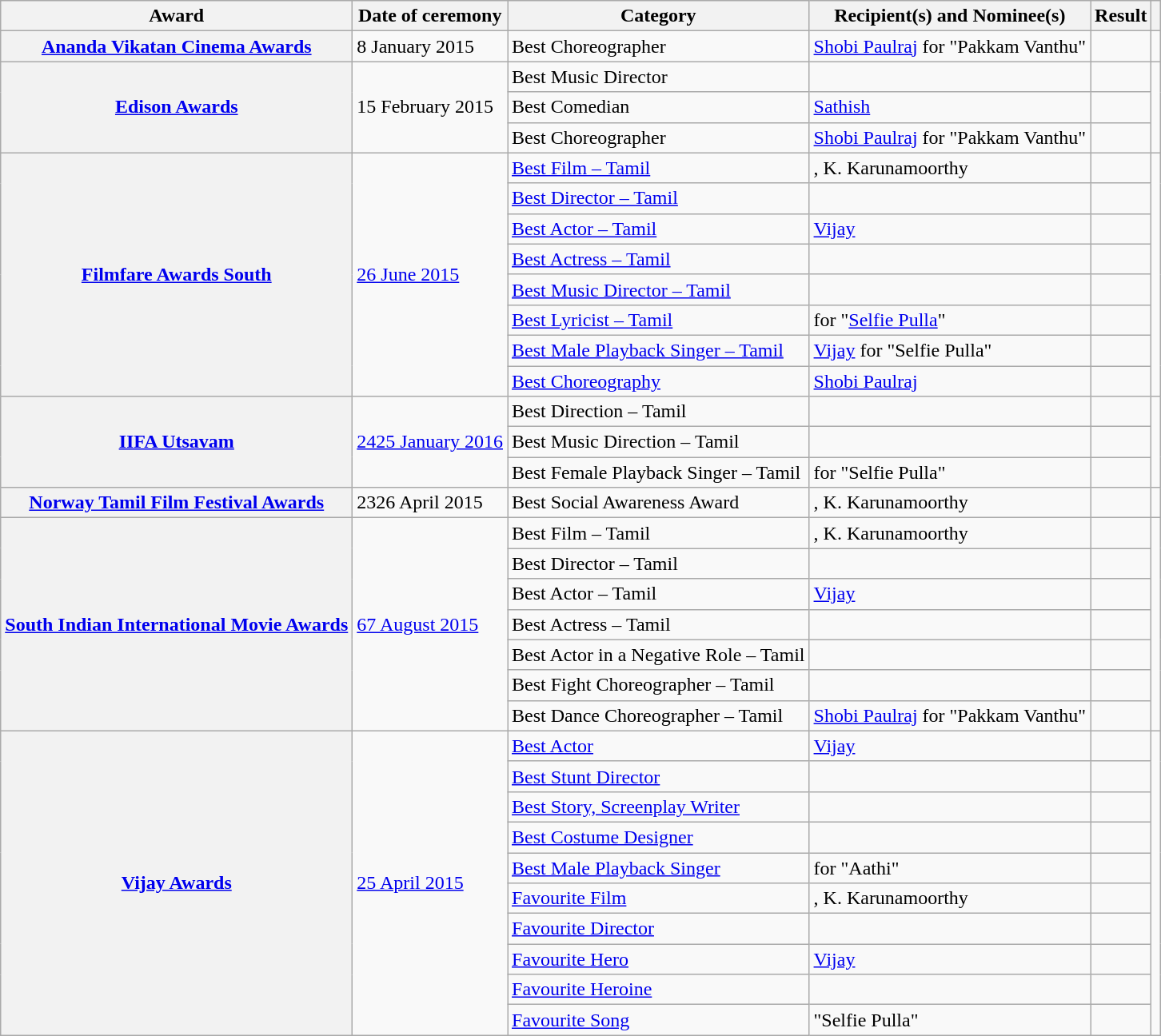<table class="wikitable plainrowheaders sortable">
<tr>
<th scope="col">Award</th>
<th scope="col">Date of ceremony</th>
<th scope="col">Category</th>
<th scope="col">Recipient(s) and Nominee(s)</th>
<th scope="col">Result</th>
<th scope="col" class="unsortable"></th>
</tr>
<tr>
<th scope="row" rowspan="1"><a href='#'>Ananda Vikatan Cinema Awards</a></th>
<td rowspan="1">8 January 2015</td>
<td>Best Choreographer</td>
<td><a href='#'>Shobi Paulraj</a> for "Pakkam Vanthu"</td>
<td></td>
<td style="text-align:center;" rowspan="1"><br></td>
</tr>
<tr>
<th scope="row" rowspan="3"><a href='#'>Edison Awards</a></th>
<td rowspan="3">15 February 2015</td>
<td>Best Music Director</td>
<td></td>
<td></td>
<td style="text-align:center;" rowspan="3"></td>
</tr>
<tr>
<td>Best Comedian</td>
<td><a href='#'>Sathish</a></td>
<td></td>
</tr>
<tr>
<td>Best Choreographer</td>
<td><a href='#'>Shobi Paulraj</a> for "Pakkam Vanthu"</td>
<td></td>
</tr>
<tr>
<th scope="row" rowspan="8"><a href='#'>Filmfare Awards South</a></th>
<td rowspan="8"><a href='#'>26 June 2015</a></td>
<td><a href='#'>Best Film – Tamil</a></td>
<td>, K. Karunamoorthy</td>
<td></td>
<td style="text-align:center;" rowspan="8"><br></td>
</tr>
<tr>
<td><a href='#'>Best Director – Tamil</a></td>
<td></td>
<td></td>
</tr>
<tr>
<td><a href='#'>Best Actor – Tamil</a></td>
<td><a href='#'>Vijay</a></td>
<td></td>
</tr>
<tr>
<td><a href='#'>Best Actress – Tamil</a></td>
<td></td>
<td></td>
</tr>
<tr>
<td><a href='#'>Best Music Director – Tamil</a></td>
<td></td>
<td></td>
</tr>
<tr>
<td><a href='#'>Best Lyricist – Tamil</a></td>
<td> for "<a href='#'>Selfie Pulla</a>"</td>
<td></td>
</tr>
<tr>
<td><a href='#'>Best Male Playback Singer – Tamil</a></td>
<td><a href='#'>Vijay</a> for "Selfie Pulla"</td>
<td></td>
</tr>
<tr>
<td><a href='#'>Best Choreography</a></td>
<td><a href='#'>Shobi Paulraj</a></td>
<td></td>
</tr>
<tr>
<th scope="row" rowspan="3"><a href='#'>IIFA Utsavam</a></th>
<td rowspan="3"><a href='#'>2425 January 2016</a></td>
<td>Best Direction – Tamil</td>
<td></td>
<td></td>
<td style="text-align:center;" rowspan="3"><br></td>
</tr>
<tr>
<td>Best Music Direction – Tamil</td>
<td></td>
<td></td>
</tr>
<tr>
<td>Best Female Playback Singer – Tamil</td>
<td> for "Selfie Pulla"</td>
<td></td>
</tr>
<tr>
<th scope="row" rowspan="1"><a href='#'>Norway Tamil Film Festival Awards</a></th>
<td rowspan="1">2326 April 2015</td>
<td>Best Social Awareness Award</td>
<td>, K. Karunamoorthy</td>
<td></td>
<td style="text-align:center;" rowspan="1"><br></td>
</tr>
<tr>
<th scope="row" rowspan="7"><a href='#'>South Indian International Movie Awards</a></th>
<td rowspan="7"><a href='#'>67 August 2015</a></td>
<td>Best Film – Tamil</td>
<td>, K. Karunamoorthy</td>
<td></td>
<td style="text-align:center;" rowspan="7"><br></td>
</tr>
<tr>
<td>Best Director – Tamil</td>
<td></td>
<td></td>
</tr>
<tr>
<td>Best Actor – Tamil</td>
<td><a href='#'>Vijay</a></td>
<td></td>
</tr>
<tr>
<td>Best Actress – Tamil</td>
<td></td>
<td></td>
</tr>
<tr>
<td>Best Actor in a Negative Role – Tamil</td>
<td></td>
<td></td>
</tr>
<tr>
<td>Best Fight Choreographer – Tamil</td>
<td></td>
<td></td>
</tr>
<tr>
<td>Best Dance Choreographer – Tamil</td>
<td><a href='#'>Shobi Paulraj</a> for "Pakkam Vanthu"</td>
<td></td>
</tr>
<tr>
<th scope="row" rowspan="10"><a href='#'>Vijay Awards</a></th>
<td rowspan="10"><a href='#'>25 April 2015</a></td>
<td><a href='#'>Best Actor</a></td>
<td><a href='#'>Vijay</a></td>
<td></td>
<td style="text-align:center;" rowspan="10"><br></td>
</tr>
<tr>
<td><a href='#'>Best Stunt Director</a></td>
<td></td>
<td></td>
</tr>
<tr>
<td><a href='#'>Best Story, Screenplay Writer</a></td>
<td></td>
<td></td>
</tr>
<tr>
<td><a href='#'>Best Costume Designer</a></td>
<td></td>
<td></td>
</tr>
<tr>
<td><a href='#'>Best Male Playback Singer</a></td>
<td> for "Aathi"</td>
<td></td>
</tr>
<tr>
<td><a href='#'>Favourite Film</a></td>
<td>, K. Karunamoorthy</td>
<td></td>
</tr>
<tr>
<td><a href='#'>Favourite Director</a></td>
<td></td>
<td></td>
</tr>
<tr>
<td><a href='#'>Favourite Hero</a></td>
<td><a href='#'>Vijay</a></td>
<td></td>
</tr>
<tr>
<td><a href='#'>Favourite Heroine</a></td>
<td></td>
<td></td>
</tr>
<tr>
<td><a href='#'>Favourite Song</a></td>
<td>"Selfie Pulla"</td>
<td></td>
</tr>
</table>
